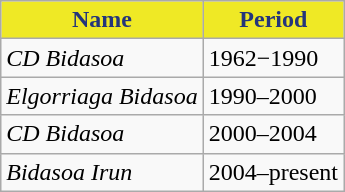<table class="wikitable" style="text-align: left">
<tr>
<th style="color:#24357B; background:#EFE925">Name</th>
<th style="color:#24357B; background:#EFE925">Period</th>
</tr>
<tr>
<td align=left><em>CD Bidasoa</em></td>
<td>1962−1990</td>
</tr>
<tr>
<td align=left><em>Elgorriaga Bidasoa</em></td>
<td>1990–2000</td>
</tr>
<tr>
<td align=left><em>CD Bidasoa</em></td>
<td>2000–2004</td>
</tr>
<tr>
<td align=left><em>Bidasoa Irun</em></td>
<td>2004–present</td>
</tr>
</table>
